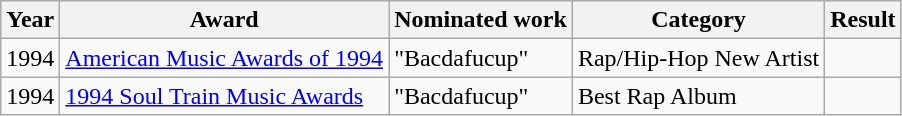<table class="wikitable">
<tr>
<th>Year</th>
<th>Award</th>
<th>Nominated work</th>
<th>Category</th>
<th>Result</th>
</tr>
<tr>
<td align=center>1994</td>
<td><a href='#'>American Music Awards of 1994</a></td>
<td>"Bacdafucup"</td>
<td>Rap/Hip-Hop New Artist</td>
<td></td>
</tr>
<tr>
<td align=center>1994</td>
<td><a href='#'>1994 Soul Train Music Awards</a></td>
<td>"Bacdafucup"</td>
<td>Best Rap Album</td>
<td></td>
</tr>
</table>
